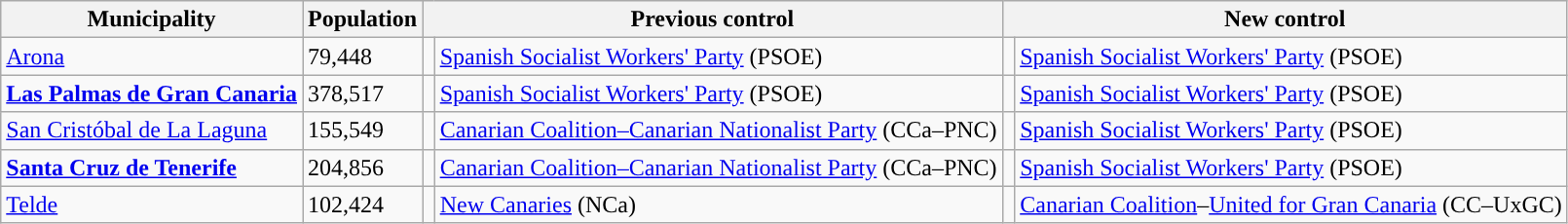<table class="wikitable sortable">
<tr>
<th>Municipality</th>
<th>Population</th>
<th colspan="2" style="width:375px;">Previous control</th>
<th colspan="2" style="width:375px;">New control</th>
</tr>
<tr>
<td><a href='#'>Arona</a></td>
<td>79,448</td>
<td width="1" style="color:inherit;background:"></td>
<td><a href='#'>Spanish Socialist Workers' Party</a> (PSOE)</td>
<td width="1" style="color:inherit;background:"></td>
<td><a href='#'>Spanish Socialist Workers' Party</a> (PSOE)</td>
</tr>
<tr>
<td><strong><a href='#'>Las Palmas de Gran Canaria</a></strong></td>
<td>378,517</td>
<td style="color:inherit;background:"></td>
<td><a href='#'>Spanish Socialist Workers' Party</a> (PSOE)</td>
<td style="color:inherit;background:"></td>
<td><a href='#'>Spanish Socialist Workers' Party</a> (PSOE)</td>
</tr>
<tr>
<td><a href='#'>San Cristóbal de La Laguna</a></td>
<td>155,549</td>
<td style="color:inherit;background:"></td>
<td><a href='#'>Canarian Coalition–Canarian Nationalist Party</a> (CCa–PNC)</td>
<td style="color:inherit;background:"></td>
<td><a href='#'>Spanish Socialist Workers' Party</a> (PSOE)</td>
</tr>
<tr>
<td><strong><a href='#'>Santa Cruz de Tenerife</a></strong></td>
<td>204,856</td>
<td style="color:inherit;background:"></td>
<td><a href='#'>Canarian Coalition–Canarian Nationalist Party</a> (CCa–PNC)</td>
<td style="color:inherit;background:"></td>
<td><a href='#'>Spanish Socialist Workers' Party</a> (PSOE) </td>
</tr>
<tr>
<td><a href='#'>Telde</a></td>
<td>102,424</td>
<td style="color:inherit;background:"></td>
<td><a href='#'>New Canaries</a> (NCa)</td>
<td style="color:inherit;background:"></td>
<td><a href='#'>Canarian Coalition</a>–<a href='#'>United for Gran Canaria</a> (CC–UxGC) </td>
</tr>
</table>
